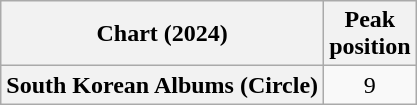<table class="wikitable plainrowheaders" style="text-align:center">
<tr>
<th scope="col">Chart (2024)</th>
<th scope="col">Peak<br>position</th>
</tr>
<tr>
<th scope="row">South Korean Albums (Circle)</th>
<td>9</td>
</tr>
</table>
